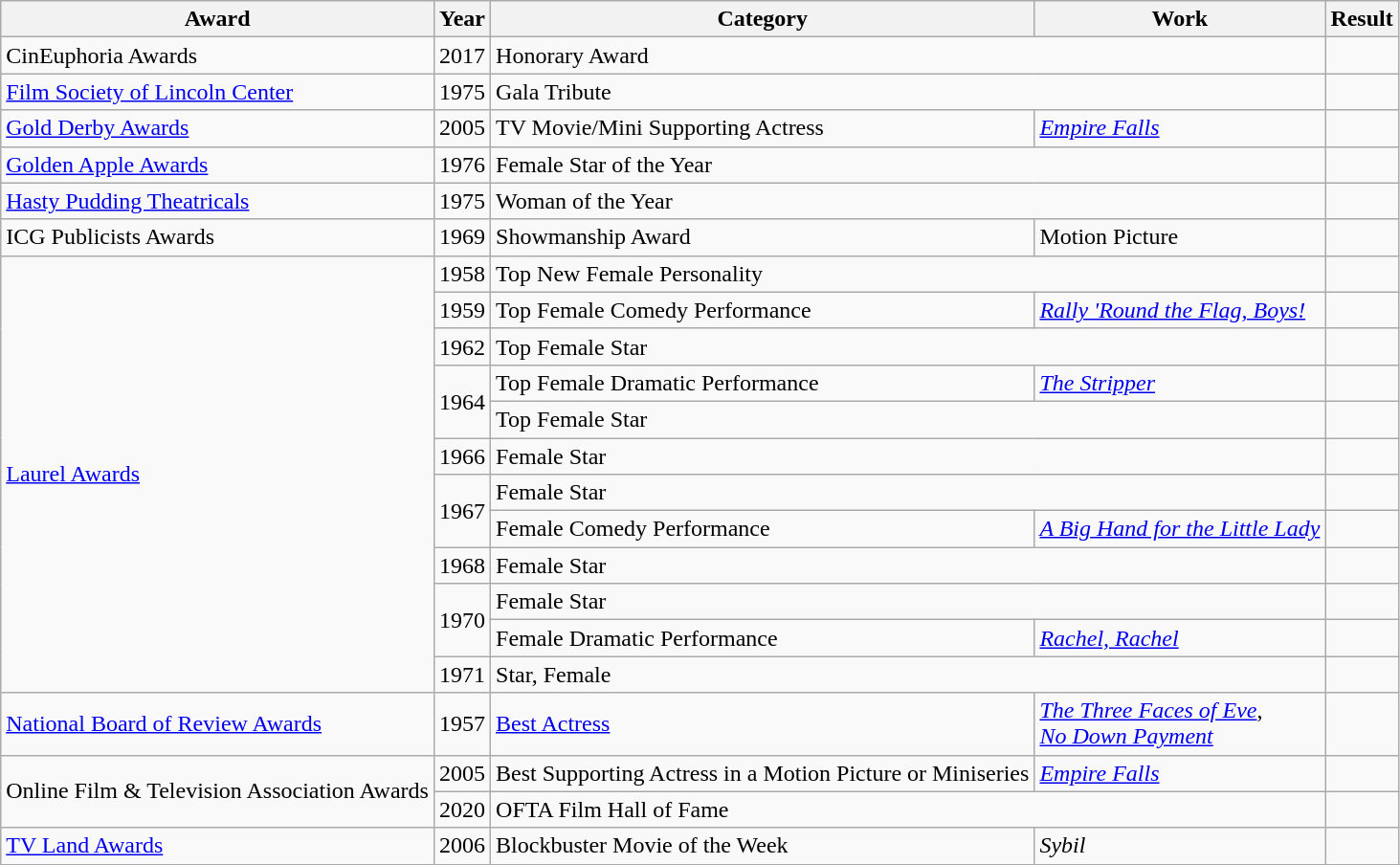<table class="wikitable unsortable">
<tr align="center">
<th>Award</th>
<th>Year</th>
<th>Category</th>
<th>Work</th>
<th>Result</th>
</tr>
<tr>
<td>CinEuphoria Awards</td>
<td>2017</td>
<td colspan=2>Honorary Award</td>
<td></td>
</tr>
<tr>
<td><a href='#'>Film Society of Lincoln Center</a></td>
<td>1975</td>
<td colspan=2>Gala Tribute</td>
<td></td>
</tr>
<tr>
<td><a href='#'>Gold Derby Awards</a></td>
<td>2005</td>
<td>TV Movie/Mini Supporting Actress</td>
<td><em><a href='#'>Empire Falls</a></em></td>
<td></td>
</tr>
<tr>
<td><a href='#'>Golden Apple Awards</a></td>
<td>1976</td>
<td colspan=2>Female Star of the Year</td>
<td></td>
</tr>
<tr>
<td><a href='#'>Hasty Pudding Theatricals</a></td>
<td>1975</td>
<td colspan=2>Woman of the Year</td>
<td></td>
</tr>
<tr>
<td>ICG Publicists Awards</td>
<td>1969</td>
<td>Showmanship Award</td>
<td>Motion Picture</td>
<td></td>
</tr>
<tr>
<td rowspan=12><a href='#'>Laurel Awards</a></td>
<td>1958</td>
<td colspan=2>Top New Female Personality</td>
<td></td>
</tr>
<tr>
<td>1959</td>
<td>Top Female Comedy Performance</td>
<td><em><a href='#'>Rally 'Round the Flag, Boys!</a></em></td>
<td></td>
</tr>
<tr>
<td>1962</td>
<td colspan=2>Top Female Star</td>
<td></td>
</tr>
<tr>
<td rowspan=2>1964</td>
<td>Top Female Dramatic Performance</td>
<td><em><a href='#'>The Stripper</a></em></td>
<td></td>
</tr>
<tr>
<td colspan=2>Top Female Star</td>
<td></td>
</tr>
<tr>
<td>1966</td>
<td colspan=2>Female Star</td>
<td></td>
</tr>
<tr>
<td rowspan=2>1967</td>
<td colspan=2>Female Star</td>
<td></td>
</tr>
<tr>
<td>Female Comedy Performance</td>
<td><em><a href='#'>A Big Hand for the Little Lady</a></em></td>
<td></td>
</tr>
<tr>
<td>1968</td>
<td colspan=2>Female Star</td>
<td></td>
</tr>
<tr>
<td rowspan=2>1970</td>
<td colspan=2>Female Star</td>
<td></td>
</tr>
<tr>
<td>Female Dramatic Performance</td>
<td><em><a href='#'>Rachel, Rachel</a></em></td>
<td></td>
</tr>
<tr>
<td>1971</td>
<td colspan=2>Star, Female</td>
<td></td>
</tr>
<tr>
<td><a href='#'>National Board of Review Awards</a></td>
<td>1957</td>
<td><a href='#'>Best Actress</a></td>
<td><em><a href='#'>The Three Faces of Eve</a></em>,<br><em><a href='#'>No Down Payment</a></em></td>
<td></td>
</tr>
<tr>
<td rowspan=2>Online Film & Television Association Awards</td>
<td>2005</td>
<td>Best Supporting Actress in a Motion Picture or Miniseries</td>
<td><em><a href='#'>Empire Falls</a></em></td>
<td></td>
</tr>
<tr>
<td>2020</td>
<td colspan=2>OFTA Film Hall of Fame</td>
<td></td>
</tr>
<tr>
<td><a href='#'>TV Land Awards</a></td>
<td>2006</td>
<td>Blockbuster Movie of the Week</td>
<td><em>Sybil</em></td>
<td></td>
</tr>
<tr>
</tr>
</table>
